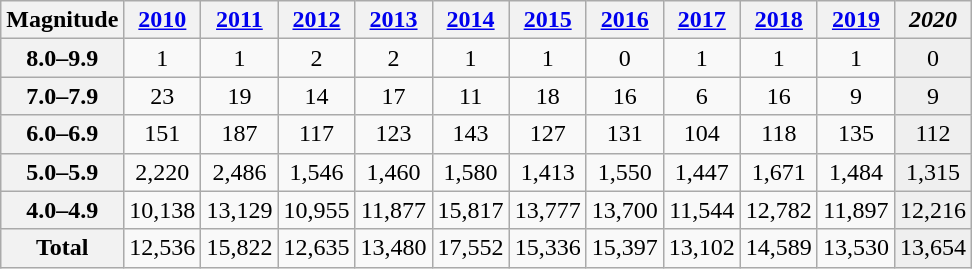<table class="wikitable" style="text-align:center">
<tr>
<th>Magnitude</th>
<th><a href='#'>2010</a></th>
<th><a href='#'>2011</a></th>
<th><a href='#'>2012</a></th>
<th><a href='#'>2013</a></th>
<th><a href='#'>2014</a></th>
<th><a href='#'>2015</a></th>
<th><a href='#'>2016</a></th>
<th><a href='#'>2017</a></th>
<th><a href='#'>2018</a></th>
<th><a href='#'>2019</a></th>
<th style="background:#efefef;"><em>2020</em></th>
</tr>
<tr>
<th>8.0–9.9</th>
<td>1</td>
<td>1</td>
<td>2</td>
<td>2</td>
<td>1</td>
<td>1</td>
<td>0</td>
<td>1</td>
<td>1</td>
<td>1</td>
<td style="background:#efefef;">0</td>
</tr>
<tr>
<th>7.0–7.9</th>
<td>23</td>
<td>19</td>
<td>14</td>
<td>17</td>
<td>11</td>
<td>18</td>
<td>16</td>
<td>6</td>
<td>16</td>
<td>9</td>
<td style="background:#efefef;">9</td>
</tr>
<tr>
<th>6.0–6.9</th>
<td>151</td>
<td>187</td>
<td>117</td>
<td>123</td>
<td>143</td>
<td>127</td>
<td>131</td>
<td>104</td>
<td>118</td>
<td>135</td>
<td style="background:#efefef;">112</td>
</tr>
<tr>
<th>5.0–5.9</th>
<td>2,220</td>
<td>2,486</td>
<td>1,546</td>
<td>1,460</td>
<td>1,580</td>
<td>1,413</td>
<td>1,550</td>
<td>1,447</td>
<td>1,671</td>
<td>1,484</td>
<td style="background:#efefef;">1,315</td>
</tr>
<tr>
<th>4.0–4.9</th>
<td>10,138</td>
<td>13,129</td>
<td>10,955</td>
<td>11,877</td>
<td>15,817</td>
<td>13,777</td>
<td>13,700</td>
<td>11,544</td>
<td>12,782</td>
<td>11,897</td>
<td style="background:#efefef;">12,216</td>
</tr>
<tr>
<th>Total</th>
<td>12,536</td>
<td>15,822</td>
<td>12,635</td>
<td>13,480</td>
<td>17,552</td>
<td>15,336</td>
<td>15,397</td>
<td>13,102</td>
<td>14,589</td>
<td>13,530</td>
<td style="background:#efefef;">13,654</td>
</tr>
</table>
